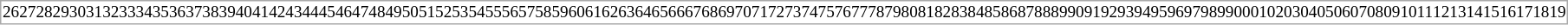<table Cellpadding="0" CellSpacing="0" style="font-size:100%; border:1px solid #aaaaaa; padding:1px;">
<tr valign="bottom">
<td></td>
<td></td>
<td></td>
<td></td>
<td></td>
<td></td>
<td></td>
<td></td>
<td></td>
<td></td>
<td></td>
<td></td>
<td></td>
<td></td>
<td></td>
<td></td>
<td></td>
<td></td>
<td></td>
<td></td>
<td></td>
<td></td>
<td></td>
<td></td>
<td></td>
<td></td>
<td></td>
<td></td>
<td></td>
<td></td>
<td></td>
<td></td>
<td></td>
<td></td>
<td></td>
<td></td>
<td></td>
<td></td>
<td></td>
<td></td>
<td></td>
<td></td>
<td></td>
<td></td>
<td></td>
<td></td>
<td></td>
<td></td>
<td></td>
<td></td>
<td></td>
<td></td>
<td></td>
<td></td>
<td></td>
<td></td>
<td></td>
<td></td>
<td></td>
<td></td>
<td></td>
<td></td>
<td></td>
<td></td>
<td></td>
<td></td>
<td></td>
<td></td>
<td></td>
<td></td>
<td></td>
<td></td>
<td></td>
<td></td>
<td></td>
<td></td>
<td></td>
<td></td>
<td></td>
<td></td>
<td></td>
<td></td>
<td></td>
<td></td>
<td></td>
<td></td>
<td></td>
<td></td>
<td></td>
<td></td>
<td></td>
<td></td>
<td></td>
<td></td>
</tr>
<tr align=center style="font-size:80%;">
<td>26</td>
<td>27</td>
<td>28</td>
<td>29</td>
<td>30</td>
<td>31</td>
<td>32</td>
<td>33</td>
<td>34</td>
<td>35</td>
<td>36</td>
<td>37</td>
<td>38</td>
<td>39</td>
<td>40</td>
<td>41</td>
<td>42</td>
<td>43</td>
<td>44</td>
<td>45</td>
<td>46</td>
<td>47</td>
<td>48</td>
<td>49</td>
<td>50</td>
<td>51</td>
<td>52</td>
<td>53</td>
<td>54</td>
<td>55</td>
<td>56</td>
<td>57</td>
<td>58</td>
<td>59</td>
<td>60</td>
<td>61</td>
<td>62</td>
<td>63</td>
<td>64</td>
<td>65</td>
<td>66</td>
<td>67</td>
<td>68</td>
<td>69</td>
<td>70</td>
<td>71</td>
<td>72</td>
<td>73</td>
<td>74</td>
<td>75</td>
<td>76</td>
<td>77</td>
<td>78</td>
<td>79</td>
<td>80</td>
<td>81</td>
<td>82</td>
<td>83</td>
<td>84</td>
<td>85</td>
<td>86</td>
<td>87</td>
<td>88</td>
<td>89</td>
<td>90</td>
<td>91</td>
<td>92</td>
<td>93</td>
<td>94</td>
<td>95</td>
<td>96</td>
<td>97</td>
<td>98</td>
<td>99</td>
<td>00</td>
<td>01</td>
<td>02</td>
<td>03</td>
<td>04</td>
<td>05</td>
<td>06</td>
<td>07</td>
<td>08</td>
<td>09</td>
<td>10</td>
<td>11</td>
<td>12</td>
<td>13</td>
<td>14</td>
<td>15</td>
<td>16</td>
<td>17</td>
<td>18</td>
<td>19</td>
</tr>
</table>
